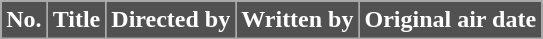<table class="wikitable" style="background:#fff;">
<tr style="color:white">
<th style="background:#515151">No.</th>
<th style="background:#515151">Title</th>
<th style="background:#515151">Directed by</th>
<th style="background:#515151">Written by</th>
<th style="background:#515151">Original air date<br>












</th>
</tr>
</table>
